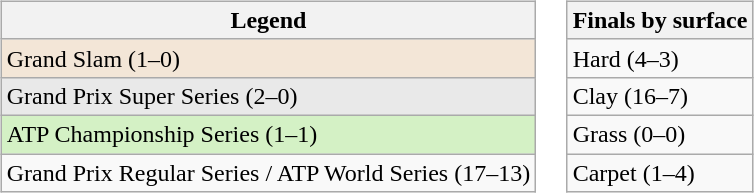<table>
<tr valign=top>
<td><br><table class="wikitable sortable">
<tr>
<th>Legend</th>
</tr>
<tr style="background:#f3e6d7;">
<td>Grand Slam (1–0)</td>
</tr>
<tr style="background:#e9e9e9;">
<td>Grand Prix Super Series (2–0)</td>
</tr>
<tr style="background:#d4f1c5;">
<td>ATP Championship Series (1–1)</td>
</tr>
<tr>
<td>Grand Prix Regular Series / ATP World Series (17–13)</td>
</tr>
</table>
</td>
<td><br><table class="wikitable sortable">
<tr>
<th>Finals by surface</th>
</tr>
<tr>
<td>Hard (4–3)</td>
</tr>
<tr>
<td>Clay (16–7)</td>
</tr>
<tr>
<td>Grass (0–0)</td>
</tr>
<tr>
<td>Carpet (1–4)</td>
</tr>
</table>
</td>
</tr>
</table>
